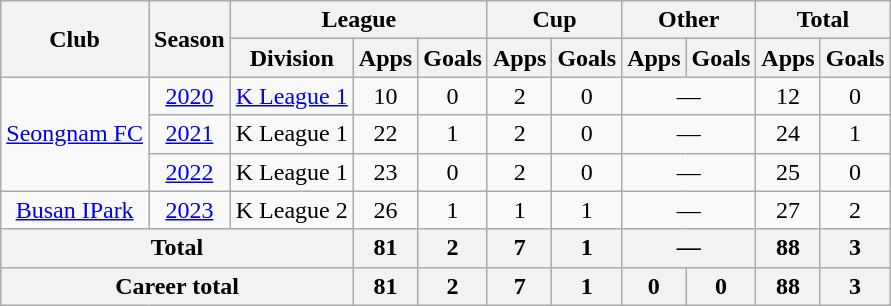<table class="wikitable" style="text-align: center">
<tr>
<th rowspan="2">Club</th>
<th rowspan="2">Season</th>
<th colspan="3">League</th>
<th colspan="2">Cup</th>
<th colspan="2">Other</th>
<th colspan="2">Total</th>
</tr>
<tr>
<th>Division</th>
<th>Apps</th>
<th>Goals</th>
<th>Apps</th>
<th>Goals</th>
<th>Apps</th>
<th>Goals</th>
<th>Apps</th>
<th>Goals</th>
</tr>
<tr>
<td rowspan="3"><a href='#'>Seongnam FC</a></td>
<td><a href='#'>2020</a></td>
<td><a href='#'>K League 1</a></td>
<td>10</td>
<td>0</td>
<td>2</td>
<td>0</td>
<td colspan="2">—</td>
<td>12</td>
<td>0</td>
</tr>
<tr>
<td><a href='#'>2021</a></td>
<td>K League 1</td>
<td>22</td>
<td>1</td>
<td>2</td>
<td>0</td>
<td colspan="2">—</td>
<td>24</td>
<td>1</td>
</tr>
<tr>
<td><a href='#'>2022</a></td>
<td>K League 1</td>
<td>23</td>
<td>0</td>
<td>2</td>
<td>0</td>
<td colspan="2">—</td>
<td>25</td>
<td>0</td>
</tr>
<tr>
<td><a href='#'>Busan IPark</a></td>
<td><a href='#'>2023</a></td>
<td>K League 2</td>
<td>26</td>
<td>1</td>
<td>1</td>
<td>1</td>
<td colspan="2">—</td>
<td>27</td>
<td>2</td>
</tr>
<tr>
<th colspan="3">Total</th>
<th>81</th>
<th>2</th>
<th>7</th>
<th>1</th>
<th colspan="2">—</th>
<th>88</th>
<th>3</th>
</tr>
<tr>
<th colspan=3>Career total</th>
<th>81</th>
<th>2</th>
<th>7</th>
<th>1</th>
<th>0</th>
<th>0</th>
<th>88</th>
<th>3</th>
</tr>
</table>
